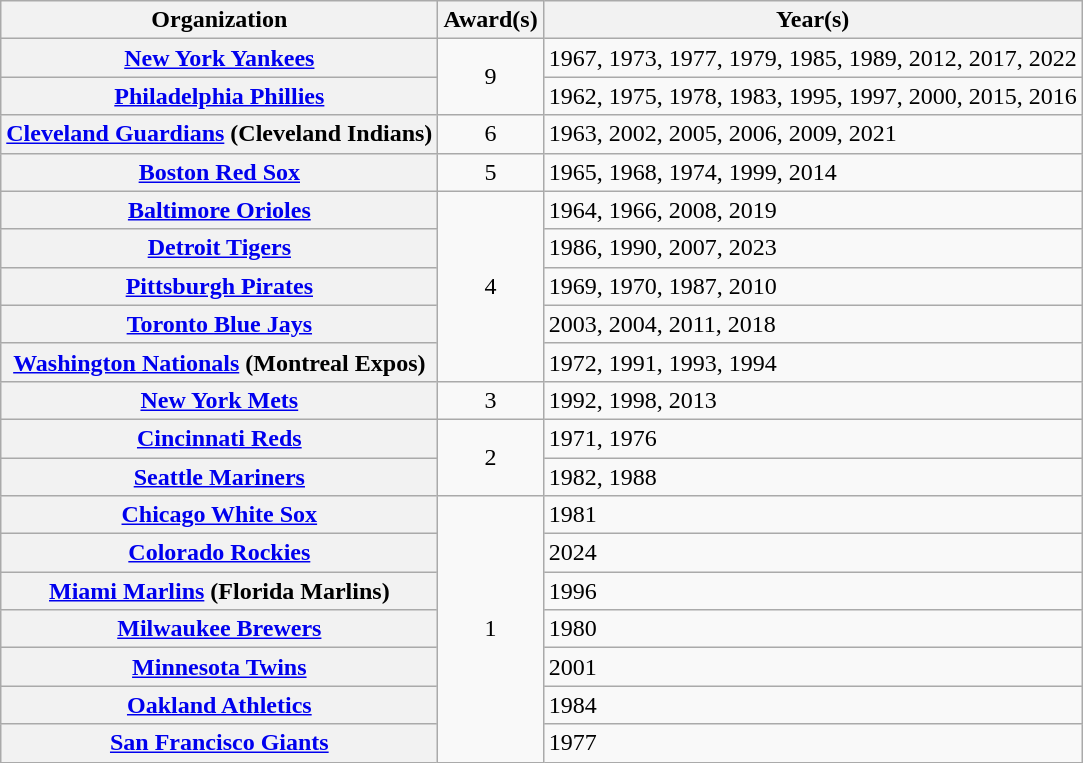<table class="wikitable sortable plainrowheaders" style="text-align:left">
<tr>
<th scope="col">Organization</th>
<th scope="col">Award(s)</th>
<th scope="col">Year(s)</th>
</tr>
<tr>
<th scope="row"><strong><a href='#'>New York Yankees</a></strong></th>
<td style="text-align:center" rowspan="2">9</td>
<td>1967, 1973, 1977, 1979, 1985, 1989, 2012, 2017, 2022</td>
</tr>
<tr>
<th scope="row"><strong><a href='#'>Philadelphia Phillies</a></strong></th>
<td>1962, 1975, 1978, 1983, 1995, 1997, 2000, 2015, 2016</td>
</tr>
<tr>
<th scope="row"><strong><a href='#'>Cleveland Guardians</a></strong> (Cleveland Indians)</th>
<td style="text-align:center">6</td>
<td>1963, 2002, 2005, 2006, 2009, 2021</td>
</tr>
<tr>
<th scope="row"><strong><a href='#'>Boston Red Sox</a></strong></th>
<td style="text-align:center">5</td>
<td>1965, 1968, 1974, 1999, 2014</td>
</tr>
<tr>
<th scope="row"><strong><a href='#'>Baltimore Orioles</a></strong></th>
<td style="text-align:center" rowspan="5">4</td>
<td>1964, 1966, 2008, 2019</td>
</tr>
<tr>
<th scope="row"><strong><a href='#'>Detroit Tigers</a></strong></th>
<td>1986, 1990, 2007, 2023</td>
</tr>
<tr>
<th scope="row"><strong><a href='#'>Pittsburgh Pirates</a></strong></th>
<td>1969, 1970, 1987, 2010</td>
</tr>
<tr>
<th scope="row"><strong><a href='#'>Toronto Blue Jays</a></strong></th>
<td>2003, 2004, 2011, 2018</td>
</tr>
<tr>
<th scope="row"><strong><a href='#'>Washington Nationals</a></strong> (Montreal Expos)</th>
<td>1972, 1991, 1993, 1994</td>
</tr>
<tr>
<th scope="row"><strong><a href='#'>New York Mets</a></strong></th>
<td style="text-align:center"">3</td>
<td>1992, 1998, 2013</td>
</tr>
<tr>
<th scope="row"><a href='#'>Cincinnati Reds</a></th>
<td style="text-align:center" rowspan="2">2</td>
<td>1971, 1976</td>
</tr>
<tr>
<th scope="row"><a href='#'>Seattle Mariners</a></th>
<td>1982, 1988</td>
</tr>
<tr>
<th scope="row"><a href='#'>Chicago White Sox</a></th>
<td style="text-align:center" rowspan="7">1</td>
<td>1981</td>
</tr>
<tr>
<th scope="row"><strong><a href='#'>Colorado Rockies</a></strong></th>
<td>2024</td>
</tr>
<tr>
<th scope="row"><a href='#'>Miami Marlins</a> (Florida Marlins)</th>
<td>1996</td>
</tr>
<tr>
<th scope="row"><a href='#'>Milwaukee Brewers</a></th>
<td>1980</td>
</tr>
<tr>
<th scope="row"><a href='#'>Minnesota Twins</a></th>
<td>2001</td>
</tr>
<tr>
<th scope="row"><a href='#'>Oakland Athletics</a></th>
<td>1984</td>
</tr>
<tr>
<th scope="row"><strong><a href='#'>San Francisco Giants</a></strong></th>
<td>1977</td>
</tr>
</table>
